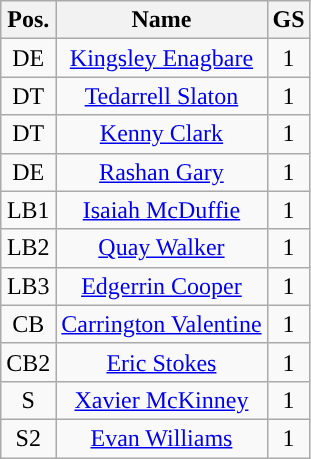<table class="wikitable" style="text-align:center">
<tr>
<th>Pos.</th>
<th>Name</th>
<th>GS</th>
</tr>
<tr>
<td>DE</td>
<td><a href='#'>Kingsley Enagbare</a></td>
<td>1</td>
</tr>
<tr>
<td>DT</td>
<td><a href='#'>Tedarrell Slaton</a></td>
<td>1</td>
</tr>
<tr>
<td>DT</td>
<td><a href='#'>Kenny Clark</a></td>
<td>1</td>
</tr>
<tr>
<td>DE</td>
<td><a href='#'>Rashan Gary</a></td>
<td>1</td>
</tr>
<tr>
<td>LB1</td>
<td><a href='#'>Isaiah McDuffie</a></td>
<td>1</td>
</tr>
<tr>
<td>LB2</td>
<td><a href='#'>Quay Walker</a></td>
<td>1</td>
</tr>
<tr>
<td>LB3</td>
<td><a href='#'>Edgerrin Cooper</a></td>
<td>1</td>
</tr>
<tr>
<td>CB</td>
<td><a href='#'>Carrington Valentine</a></td>
<td>1</td>
</tr>
<tr>
<td>CB2</td>
<td><a href='#'>Eric Stokes</a></td>
<td>1</td>
</tr>
<tr>
<td>S</td>
<td><a href='#'>Xavier McKinney</a></td>
<td>1</td>
</tr>
<tr>
<td>S2</td>
<td><a href='#'>Evan Williams</a></td>
<td>1</td>
</tr>
</table>
